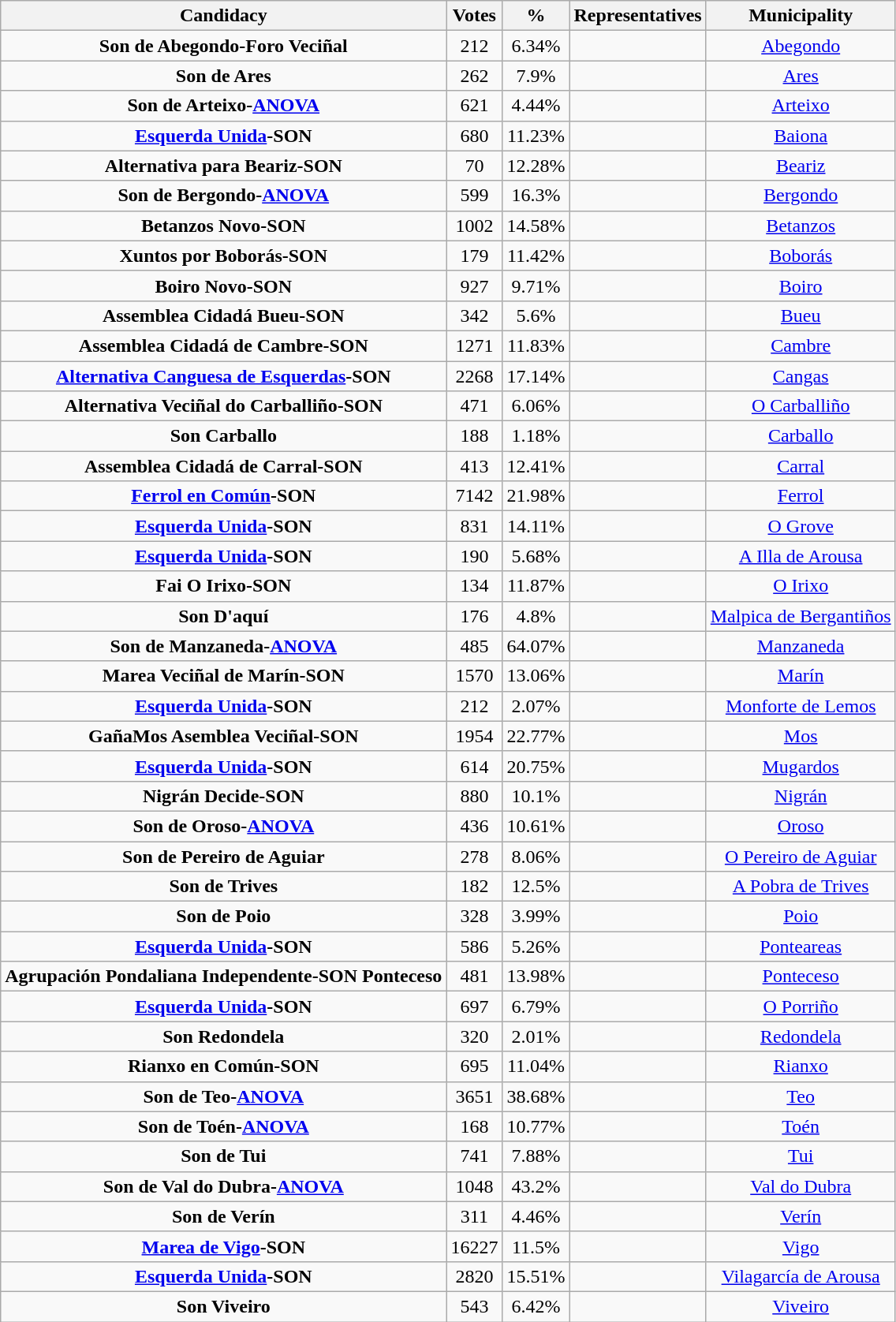<table class="wikitable sortable" style="text-align:center">
<tr>
<th>Candidacy</th>
<th>Votes</th>
<th>%</th>
<th>Representatives</th>
<th>Municipality</th>
</tr>
<tr>
<td><strong>Son de Abegondo-Foro Veciñal</strong></td>
<td>212</td>
<td>6.34%</td>
<td></td>
<td><a href='#'>Abegondo</a></td>
</tr>
<tr>
<td><strong>Son de Ares</strong></td>
<td>262</td>
<td>7.9%</td>
<td></td>
<td><a href='#'>Ares</a></td>
</tr>
<tr>
<td><strong>Son de Arteixo-<a href='#'>ANOVA</a></strong></td>
<td>621</td>
<td>4.44%</td>
<td></td>
<td><a href='#'>Arteixo</a></td>
</tr>
<tr>
<td><strong><a href='#'>Esquerda Unida</a>-SON</strong></td>
<td>680</td>
<td>11.23%</td>
<td></td>
<td><a href='#'>Baiona</a></td>
</tr>
<tr>
<td><strong>Alternativa para Beariz-SON</strong></td>
<td>70</td>
<td>12.28%</td>
<td></td>
<td><a href='#'>Beariz</a></td>
</tr>
<tr>
<td><strong>Son de Bergondo-<a href='#'>ANOVA</a></strong></td>
<td>599</td>
<td>16.3%</td>
<td></td>
<td><a href='#'>Bergondo</a></td>
</tr>
<tr>
<td><strong>Betanzos Novo-SON</strong></td>
<td>1002</td>
<td>14.58%</td>
<td></td>
<td><a href='#'>Betanzos</a></td>
</tr>
<tr>
<td><strong>Xuntos por Boborás-SON</strong></td>
<td>179</td>
<td>11.42%</td>
<td></td>
<td><a href='#'>Boborás</a></td>
</tr>
<tr>
<td><strong>Boiro Novo-SON</strong></td>
<td>927</td>
<td>9.71%</td>
<td></td>
<td><a href='#'>Boiro</a></td>
</tr>
<tr>
<td><strong>Assemblea Cidadá Bueu-SON</strong></td>
<td>342</td>
<td>5.6%</td>
<td></td>
<td><a href='#'>Bueu</a></td>
</tr>
<tr>
<td><strong>Assemblea Cidadá de Cambre-SON</strong></td>
<td>1271</td>
<td>11.83%</td>
<td></td>
<td><a href='#'>Cambre</a></td>
</tr>
<tr>
<td><strong><a href='#'>Alternativa Canguesa de Esquerdas</a>-SON</strong></td>
<td>2268</td>
<td>17.14%</td>
<td></td>
<td><a href='#'>Cangas</a></td>
</tr>
<tr>
<td><strong>Alternativa Veciñal do Carballiño-SON</strong></td>
<td>471</td>
<td>6.06%</td>
<td></td>
<td><a href='#'>O Carballiño</a></td>
</tr>
<tr>
<td><strong>Son Carballo</strong></td>
<td>188</td>
<td>1.18%</td>
<td></td>
<td><a href='#'>Carballo</a></td>
</tr>
<tr>
<td><strong>Assemblea Cidadá de Carral-SON</strong></td>
<td>413</td>
<td>12.41%</td>
<td></td>
<td><a href='#'>Carral</a></td>
</tr>
<tr>
<td><strong><a href='#'>Ferrol en Común</a>-SON</strong></td>
<td>7142</td>
<td>21.98%</td>
<td></td>
<td><a href='#'>Ferrol</a></td>
</tr>
<tr>
<td><strong><a href='#'>Esquerda Unida</a>-SON</strong></td>
<td>831</td>
<td>14.11%</td>
<td></td>
<td><a href='#'>O Grove</a></td>
</tr>
<tr>
<td><strong><a href='#'>Esquerda Unida</a>-SON</strong></td>
<td>190</td>
<td>5.68%</td>
<td></td>
<td><a href='#'>A Illa de Arousa</a></td>
</tr>
<tr>
<td><strong>Fai O Irixo-SON</strong></td>
<td>134</td>
<td>11.87%</td>
<td></td>
<td><a href='#'>O Irixo</a></td>
</tr>
<tr>
<td><strong>Son D'aquí</strong></td>
<td>176</td>
<td>4.8%</td>
<td></td>
<td><a href='#'>Malpica de Bergantiños</a></td>
</tr>
<tr>
<td><strong>Son de Manzaneda-<a href='#'>ANOVA</a></strong></td>
<td>485</td>
<td>64.07%</td>
<td></td>
<td><a href='#'>Manzaneda</a></td>
</tr>
<tr>
<td><strong>Marea Veciñal de Marín-SON</strong></td>
<td>1570</td>
<td>13.06%</td>
<td></td>
<td><a href='#'>Marín</a></td>
</tr>
<tr>
<td><strong><a href='#'>Esquerda Unida</a>-SON</strong></td>
<td>212</td>
<td>2.07%</td>
<td></td>
<td><a href='#'>Monforte de Lemos</a></td>
</tr>
<tr>
<td><strong>GañaMos Asemblea Veciñal-SON</strong></td>
<td>1954</td>
<td>22.77%</td>
<td></td>
<td><a href='#'>Mos</a></td>
</tr>
<tr>
<td><strong><a href='#'>Esquerda Unida</a>-SON</strong></td>
<td>614</td>
<td>20.75%</td>
<td></td>
<td><a href='#'>Mugardos</a></td>
</tr>
<tr>
<td><strong>Nigrán Decide-SON</strong></td>
<td>880</td>
<td>10.1%</td>
<td></td>
<td><a href='#'>Nigrán</a></td>
</tr>
<tr>
<td><strong>Son de Oroso-<a href='#'>ANOVA</a></strong></td>
<td>436</td>
<td>10.61%</td>
<td></td>
<td><a href='#'>Oroso</a></td>
</tr>
<tr>
<td><strong>Son de Pereiro de Aguiar</strong></td>
<td>278</td>
<td>8.06%</td>
<td></td>
<td><a href='#'>O Pereiro de Aguiar</a></td>
</tr>
<tr>
<td><strong>Son de Trives</strong></td>
<td>182</td>
<td>12.5%</td>
<td></td>
<td><a href='#'>A Pobra de Trives</a></td>
</tr>
<tr>
<td><strong>Son de Poio</strong></td>
<td>328</td>
<td>3.99%</td>
<td></td>
<td><a href='#'>Poio</a></td>
</tr>
<tr>
<td><strong><a href='#'>Esquerda Unida</a>-SON</strong></td>
<td>586</td>
<td>5.26%</td>
<td></td>
<td><a href='#'>Ponteareas</a></td>
</tr>
<tr>
<td><strong>Agrupación Pondaliana Independente-SON Ponteceso</strong></td>
<td>481</td>
<td>13.98%</td>
<td></td>
<td><a href='#'>Ponteceso</a></td>
</tr>
<tr>
<td><strong><a href='#'>Esquerda Unida</a>-SON</strong></td>
<td>697</td>
<td>6.79%</td>
<td></td>
<td><a href='#'>O Porriño</a></td>
</tr>
<tr>
<td><strong>Son Redondela</strong></td>
<td>320</td>
<td>2.01%</td>
<td></td>
<td><a href='#'>Redondela</a></td>
</tr>
<tr>
<td><strong>Rianxo en Común-SON</strong></td>
<td>695</td>
<td>11.04%</td>
<td></td>
<td><a href='#'>Rianxo</a></td>
</tr>
<tr>
<td><strong>Son de Teo-<a href='#'>ANOVA</a></strong></td>
<td>3651</td>
<td>38.68%</td>
<td></td>
<td><a href='#'>Teo</a></td>
</tr>
<tr>
<td><strong>Son de Toén-<a href='#'>ANOVA</a></strong></td>
<td>168</td>
<td>10.77%</td>
<td></td>
<td><a href='#'>Toén</a></td>
</tr>
<tr>
<td><strong>Son de Tui</strong></td>
<td>741</td>
<td>7.88%</td>
<td></td>
<td><a href='#'>Tui</a></td>
</tr>
<tr>
<td><strong>Son de Val do Dubra-<a href='#'>ANOVA</a></strong></td>
<td>1048</td>
<td>43.2%</td>
<td></td>
<td><a href='#'>Val do Dubra</a></td>
</tr>
<tr>
<td><strong>Son de Verín</strong></td>
<td>311</td>
<td>4.46%</td>
<td></td>
<td><a href='#'>Verín</a></td>
</tr>
<tr>
<td><strong><a href='#'>Marea de Vigo</a>-SON</strong></td>
<td>16227</td>
<td>11.5%</td>
<td></td>
<td><a href='#'>Vigo</a></td>
</tr>
<tr>
<td><strong><a href='#'>Esquerda Unida</a>-SON</strong></td>
<td>2820</td>
<td>15.51%</td>
<td></td>
<td><a href='#'>Vilagarcía de Arousa</a></td>
</tr>
<tr>
<td><strong>Son Viveiro</strong></td>
<td>543</td>
<td>6.42%</td>
<td></td>
<td><a href='#'>Viveiro</a></td>
</tr>
</table>
